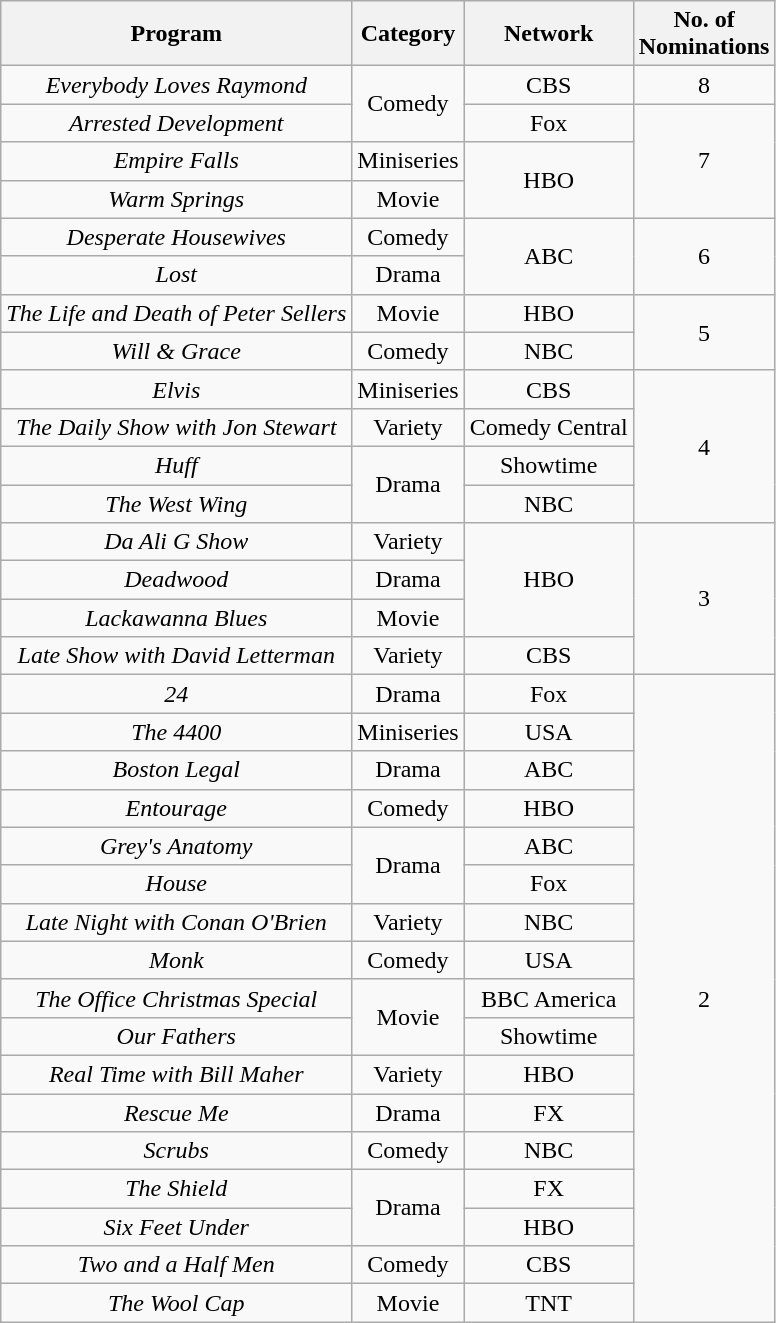<table class="wikitable">
<tr>
<th>Program</th>
<th>Category</th>
<th>Network</th>
<th>No. of<br>Nominations</th>
</tr>
<tr style="text-align:center">
<td><em>Everybody Loves Raymond</em></td>
<td rowspan="2">Comedy</td>
<td>CBS</td>
<td>8</td>
</tr>
<tr style="text-align:center">
<td><em>Arrested Development</em></td>
<td>Fox</td>
<td rowspan="3">7</td>
</tr>
<tr style="text-align:center">
<td><em>Empire Falls</em></td>
<td>Miniseries</td>
<td rowspan="2">HBO</td>
</tr>
<tr style="text-align:center">
<td><em>Warm Springs</em></td>
<td>Movie</td>
</tr>
<tr style="text-align:center">
<td><em>Desperate Housewives</em></td>
<td>Comedy</td>
<td rowspan="2">ABC</td>
<td rowspan="2">6</td>
</tr>
<tr style="text-align:center">
<td><em>Lost</em></td>
<td>Drama</td>
</tr>
<tr style="text-align:center">
<td><em>The Life and Death of Peter Sellers</em></td>
<td>Movie</td>
<td>HBO</td>
<td rowspan="2">5</td>
</tr>
<tr style="text-align:center">
<td><em>Will & Grace</em></td>
<td>Comedy</td>
<td>NBC</td>
</tr>
<tr style="text-align:center">
<td><em>Elvis</em></td>
<td>Miniseries</td>
<td>CBS</td>
<td rowspan="4">4</td>
</tr>
<tr style="text-align:center">
<td><em>The Daily Show with Jon Stewart</em></td>
<td>Variety</td>
<td>Comedy Central</td>
</tr>
<tr style="text-align:center">
<td><em>Huff</em></td>
<td rowspan="2">Drama</td>
<td>Showtime</td>
</tr>
<tr style="text-align:center">
<td><em>The West Wing</em></td>
<td>NBC</td>
</tr>
<tr style="text-align:center">
<td><em>Da Ali G Show</em></td>
<td>Variety</td>
<td rowspan="3">HBO</td>
<td rowspan="4">3</td>
</tr>
<tr style="text-align:center">
<td><em>Deadwood</em></td>
<td>Drama</td>
</tr>
<tr style="text-align:center">
<td><em>Lackawanna Blues</em></td>
<td>Movie</td>
</tr>
<tr style="text-align:center">
<td><em>Late Show with David Letterman</em></td>
<td>Variety</td>
<td>CBS</td>
</tr>
<tr style="text-align:center">
<td><em>24</em></td>
<td>Drama</td>
<td>Fox</td>
<td rowspan="17">2</td>
</tr>
<tr style="text-align:center">
<td><em>The 4400</em></td>
<td>Miniseries</td>
<td>USA</td>
</tr>
<tr style="text-align:center">
<td><em>Boston Legal</em></td>
<td>Drama</td>
<td>ABC</td>
</tr>
<tr style="text-align:center">
<td><em>Entourage</em></td>
<td>Comedy</td>
<td>HBO</td>
</tr>
<tr style="text-align:center">
<td><em>Grey's Anatomy</em></td>
<td rowspan="2">Drama</td>
<td>ABC</td>
</tr>
<tr style="text-align:center">
<td><em>House</em></td>
<td>Fox</td>
</tr>
<tr style="text-align:center">
<td><em>Late Night with Conan O'Brien</em></td>
<td>Variety</td>
<td>NBC</td>
</tr>
<tr style="text-align:center">
<td><em>Monk</em></td>
<td>Comedy</td>
<td>USA</td>
</tr>
<tr style="text-align:center">
<td><em>The Office Christmas Special</em></td>
<td rowspan="2">Movie</td>
<td>BBC America</td>
</tr>
<tr style="text-align:center">
<td><em>Our Fathers</em></td>
<td>Showtime</td>
</tr>
<tr style="text-align:center">
<td><em>Real Time with Bill Maher</em></td>
<td>Variety</td>
<td>HBO</td>
</tr>
<tr style="text-align:center">
<td><em>Rescue Me</em></td>
<td>Drama</td>
<td>FX</td>
</tr>
<tr style="text-align:center">
<td><em>Scrubs</em></td>
<td>Comedy</td>
<td>NBC</td>
</tr>
<tr style="text-align:center">
<td><em>The Shield</em></td>
<td rowspan="2">Drama</td>
<td>FX</td>
</tr>
<tr style="text-align:center">
<td><em>Six Feet Under</em></td>
<td>HBO</td>
</tr>
<tr style="text-align:center">
<td><em>Two and a Half Men</em></td>
<td>Comedy</td>
<td>CBS</td>
</tr>
<tr style="text-align:center">
<td><em>The Wool Cap</em></td>
<td>Movie</td>
<td>TNT</td>
</tr>
</table>
